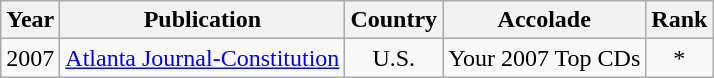<table class="wikitable">
<tr>
<th>Year</th>
<th>Publication</th>
<th>Country</th>
<th>Accolade</th>
<th>Rank</th>
</tr>
<tr>
<td>2007</td>
<td><a href='#'>Atlanta Journal-Constitution</a></td>
<td align="center">U.S.</td>
<td>Your 2007 Top CDs</td>
<td align="center">*</td>
</tr>
</table>
